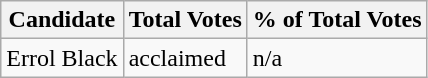<table class="wikitable">
<tr>
<th>Candidate</th>
<th>Total Votes</th>
<th>% of Total Votes</th>
</tr>
<tr>
<td>Errol Black</td>
<td>acclaimed</td>
<td>n/a</td>
</tr>
</table>
